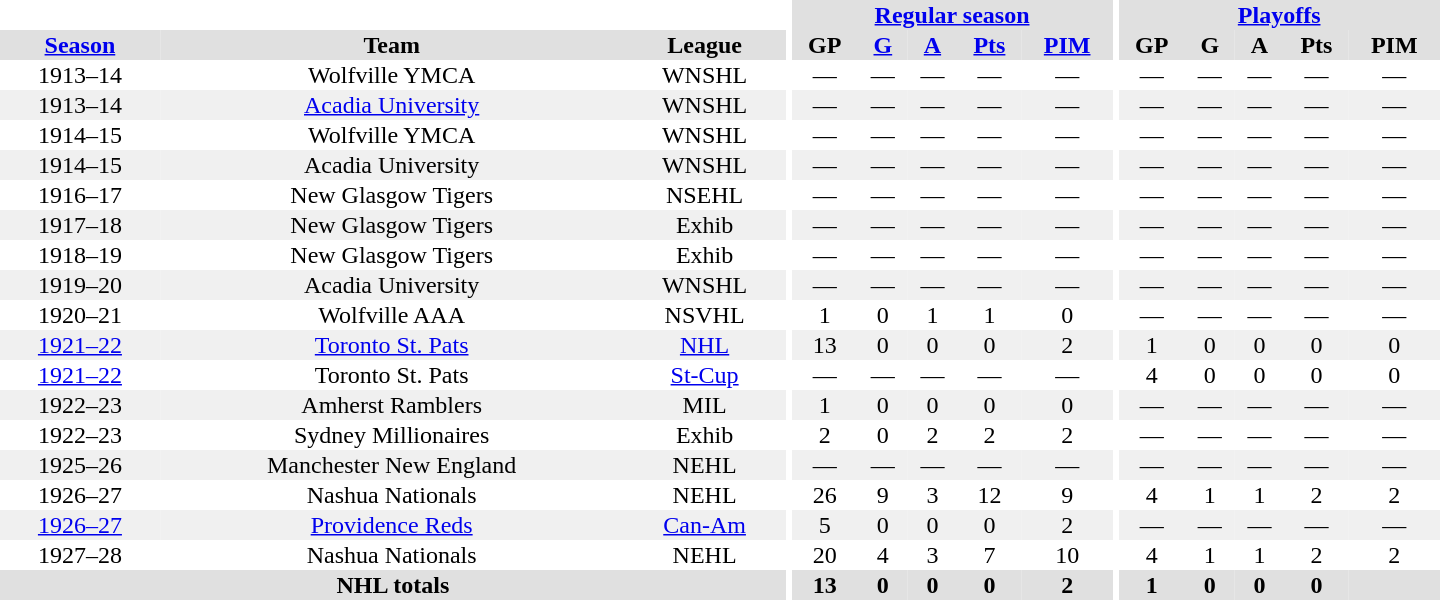<table border="0" cellpadding="1" cellspacing="0" style="text-align:center; width:60em">
<tr bgcolor="#e0e0e0">
<th colspan="3" bgcolor="#ffffff"></th>
<th rowspan="100" bgcolor="#ffffff"></th>
<th colspan="5"><a href='#'>Regular season</a></th>
<th rowspan="100" bgcolor="#ffffff"></th>
<th colspan="5"><a href='#'>Playoffs</a></th>
</tr>
<tr bgcolor="#e0e0e0">
<th><a href='#'>Season</a></th>
<th>Team</th>
<th>League</th>
<th>GP</th>
<th><a href='#'>G</a></th>
<th><a href='#'>A</a></th>
<th><a href='#'>Pts</a></th>
<th><a href='#'>PIM</a></th>
<th>GP</th>
<th>G</th>
<th>A</th>
<th>Pts</th>
<th>PIM</th>
</tr>
<tr>
<td>1913–14</td>
<td>Wolfville YMCA</td>
<td>WNSHL</td>
<td>—</td>
<td>—</td>
<td>—</td>
<td>—</td>
<td>—</td>
<td>—</td>
<td>—</td>
<td>—</td>
<td>—</td>
<td>—</td>
</tr>
<tr bgcolor="#f0f0f0">
<td>1913–14</td>
<td><a href='#'>Acadia University</a></td>
<td>WNSHL</td>
<td>—</td>
<td>—</td>
<td>—</td>
<td>—</td>
<td>—</td>
<td>—</td>
<td>—</td>
<td>—</td>
<td>—</td>
<td>—</td>
</tr>
<tr>
<td>1914–15</td>
<td>Wolfville YMCA</td>
<td>WNSHL</td>
<td>—</td>
<td>—</td>
<td>—</td>
<td>—</td>
<td>—</td>
<td>—</td>
<td>—</td>
<td>—</td>
<td>—</td>
<td>—</td>
</tr>
<tr bgcolor="#f0f0f0">
<td>1914–15</td>
<td>Acadia University</td>
<td>WNSHL</td>
<td>—</td>
<td>—</td>
<td>—</td>
<td>—</td>
<td>—</td>
<td>—</td>
<td>—</td>
<td>—</td>
<td>—</td>
<td>—</td>
</tr>
<tr>
<td>1916–17</td>
<td>New Glasgow Tigers</td>
<td>NSEHL</td>
<td>—</td>
<td>—</td>
<td>—</td>
<td>—</td>
<td>—</td>
<td>—</td>
<td>—</td>
<td>—</td>
<td>—</td>
<td>—</td>
</tr>
<tr bgcolor="#f0f0f0">
<td>1917–18</td>
<td>New Glasgow Tigers</td>
<td>Exhib</td>
<td>—</td>
<td>—</td>
<td>—</td>
<td>—</td>
<td>—</td>
<td>—</td>
<td>—</td>
<td>—</td>
<td>—</td>
<td>—</td>
</tr>
<tr>
<td>1918–19</td>
<td>New Glasgow Tigers</td>
<td>Exhib</td>
<td>—</td>
<td>—</td>
<td>—</td>
<td>—</td>
<td>—</td>
<td>—</td>
<td>—</td>
<td>—</td>
<td>—</td>
<td>—</td>
</tr>
<tr bgcolor="#f0f0f0">
<td>1919–20</td>
<td>Acadia University</td>
<td>WNSHL</td>
<td>—</td>
<td>—</td>
<td>—</td>
<td>—</td>
<td>—</td>
<td>—</td>
<td>—</td>
<td>—</td>
<td>—</td>
<td>—</td>
</tr>
<tr>
<td>1920–21</td>
<td>Wolfville AAA</td>
<td>NSVHL</td>
<td>1</td>
<td>0</td>
<td>1</td>
<td>1</td>
<td>0</td>
<td>—</td>
<td>—</td>
<td>—</td>
<td>—</td>
<td>—</td>
</tr>
<tr bgcolor="#f0f0f0">
<td><a href='#'>1921–22</a></td>
<td><a href='#'>Toronto St. Pats</a></td>
<td><a href='#'>NHL</a></td>
<td>13</td>
<td>0</td>
<td>0</td>
<td>0</td>
<td>2</td>
<td>1</td>
<td>0</td>
<td>0</td>
<td>0</td>
<td>0</td>
</tr>
<tr>
<td><a href='#'>1921–22</a></td>
<td>Toronto St. Pats</td>
<td><a href='#'>St-Cup</a></td>
<td>—</td>
<td>—</td>
<td>—</td>
<td>—</td>
<td>—</td>
<td>4</td>
<td>0</td>
<td>0</td>
<td>0</td>
<td>0</td>
</tr>
<tr bgcolor="#f0f0f0">
<td>1922–23</td>
<td>Amherst Ramblers</td>
<td>MIL</td>
<td>1</td>
<td>0</td>
<td>0</td>
<td>0</td>
<td>0</td>
<td>—</td>
<td>—</td>
<td>—</td>
<td>—</td>
<td>—</td>
</tr>
<tr>
<td>1922–23</td>
<td>Sydney Millionaires</td>
<td>Exhib</td>
<td>2</td>
<td>0</td>
<td>2</td>
<td>2</td>
<td>2</td>
<td>—</td>
<td>—</td>
<td>—</td>
<td>—</td>
<td>—</td>
</tr>
<tr bgcolor="#f0f0f0">
<td>1925–26</td>
<td>Manchester New England</td>
<td>NEHL</td>
<td>—</td>
<td>—</td>
<td>—</td>
<td>—</td>
<td>—</td>
<td>—</td>
<td>—</td>
<td>—</td>
<td>—</td>
<td>—</td>
</tr>
<tr>
<td>1926–27</td>
<td>Nashua Nationals</td>
<td>NEHL</td>
<td>26</td>
<td>9</td>
<td>3</td>
<td>12</td>
<td>9</td>
<td>4</td>
<td>1</td>
<td>1</td>
<td>2</td>
<td>2</td>
</tr>
<tr bgcolor="#f0f0f0">
<td><a href='#'>1926–27</a></td>
<td><a href='#'>Providence Reds</a></td>
<td><a href='#'>Can-Am</a></td>
<td>5</td>
<td>0</td>
<td>0</td>
<td>0</td>
<td>2</td>
<td>—</td>
<td>—</td>
<td>—</td>
<td>—</td>
<td>—</td>
</tr>
<tr>
<td>1927–28</td>
<td>Nashua Nationals</td>
<td>NEHL</td>
<td>20</td>
<td>4</td>
<td>3</td>
<td>7</td>
<td>10</td>
<td>4</td>
<td>1</td>
<td>1</td>
<td>2</td>
<td>2</td>
</tr>
<tr bgcolor="#e0e0e0">
<th colspan="3">NHL totals</th>
<th>13</th>
<th>0</th>
<th>0</th>
<th>0</th>
<th>2</th>
<th>1</th>
<th>0</th>
<th>0</th>
<th>0</th>
<th></th>
</tr>
</table>
